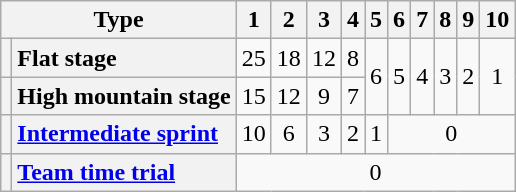<table class="wikitable plainrowheaders floatleft" style="text-align: center;">
<tr>
<th scope="col" colspan="2">Type</th>
<th scope="col">1</th>
<th scope="col">2</th>
<th scope="col">3</th>
<th scope="col">4</th>
<th scope="col">5</th>
<th scope="col">6</th>
<th scope="col">7</th>
<th scope="col">8</th>
<th scope="col">9</th>
<th scope="col">10</th>
</tr>
<tr>
<th scope="row"></th>
<th scope="row" style="text-align:left;">Flat stage</th>
<td>25</td>
<td>18</td>
<td>12</td>
<td>8</td>
<td rowspan="2">6</td>
<td rowspan="2">5</td>
<td rowspan="2">4</td>
<td rowspan="2">3</td>
<td rowspan="2">2</td>
<td rowspan="2">1</td>
</tr>
<tr>
<th scope="row"></th>
<th scope="row" style="text-align:left;">High mountain stage</th>
<td>15</td>
<td>12</td>
<td>9</td>
<td>7</td>
</tr>
<tr>
<th scope="row"></th>
<th scope="row" style="text-align:left;"><a href='#'>Intermediate sprint</a></th>
<td>10</td>
<td>6</td>
<td>3</td>
<td>2</td>
<td>1</td>
<td colspan="5">0</td>
</tr>
<tr>
<th scope="row"></th>
<th scope="row" style="text-align:left;"><a href='#'>Team time trial</a></th>
<td colspan="10">0</td>
</tr>
</table>
